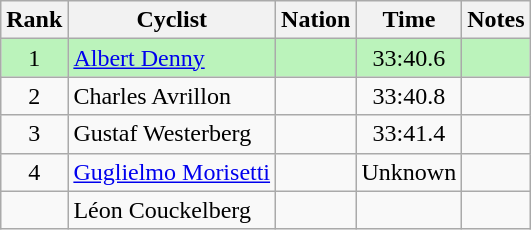<table class="wikitable sortable">
<tr>
<th>Rank</th>
<th>Cyclist</th>
<th>Nation</th>
<th>Time</th>
<th>Notes</th>
</tr>
<tr bgcolor=bbf3bb>
<td align=center>1</td>
<td><a href='#'>Albert Denny</a></td>
<td></td>
<td align=center>33:40.6</td>
<td align=center></td>
</tr>
<tr>
<td align=center>2</td>
<td>Charles Avrillon</td>
<td></td>
<td align=center>33:40.8</td>
<td></td>
</tr>
<tr>
<td align=center>3</td>
<td>Gustaf Westerberg</td>
<td></td>
<td align=center>33:41.4</td>
<td></td>
</tr>
<tr>
<td align=center>4</td>
<td><a href='#'>Guglielmo Morisetti</a></td>
<td></td>
<td align=center>Unknown</td>
<td></td>
</tr>
<tr>
<td align=center></td>
<td>Léon Couckelberg</td>
<td></td>
<td align=center></td>
<td></td>
</tr>
</table>
